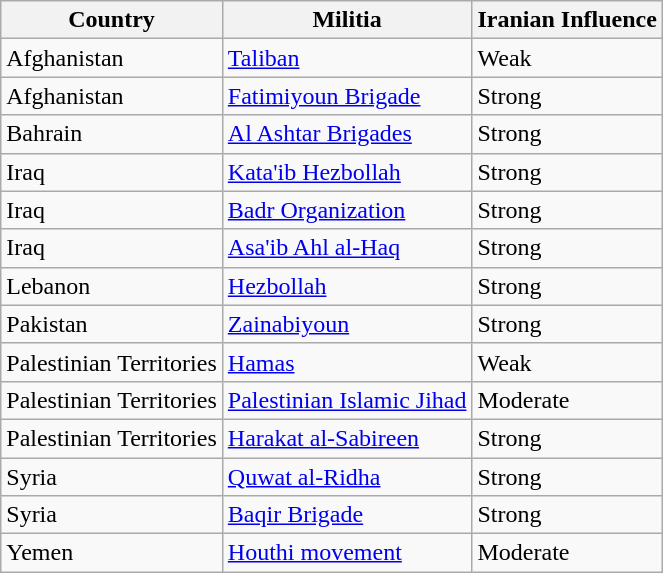<table class="wikitable">
<tr>
<th>Country</th>
<th>Militia</th>
<th>Iranian Influence</th>
</tr>
<tr>
<td>Afghanistan</td>
<td><a href='#'>Taliban</a></td>
<td>Weak</td>
</tr>
<tr>
<td>Afghanistan</td>
<td><a href='#'>Fatimiyoun Brigade</a></td>
<td>Strong</td>
</tr>
<tr>
<td>Bahrain</td>
<td><a href='#'>Al Ashtar Brigades</a></td>
<td>Strong</td>
</tr>
<tr>
<td>Iraq</td>
<td><a href='#'>Kata'ib Hezbollah</a></td>
<td>Strong</td>
</tr>
<tr>
<td>Iraq</td>
<td><a href='#'>Badr Organization</a></td>
<td>Strong</td>
</tr>
<tr>
<td>Iraq</td>
<td><a href='#'>Asa'ib Ahl al-Haq</a></td>
<td>Strong</td>
</tr>
<tr>
<td>Lebanon</td>
<td><a href='#'>Hezbollah</a></td>
<td>Strong</td>
</tr>
<tr>
<td>Pakistan</td>
<td><a href='#'>Zainabiyoun</a></td>
<td>Strong</td>
</tr>
<tr>
<td>Palestinian Territories</td>
<td><a href='#'>Hamas</a></td>
<td>Weak</td>
</tr>
<tr>
<td>Palestinian Territories</td>
<td><a href='#'>Palestinian Islamic Jihad</a></td>
<td>Moderate</td>
</tr>
<tr>
<td>Palestinian Territories</td>
<td><a href='#'>Harakat al-Sabireen</a></td>
<td>Strong</td>
</tr>
<tr>
<td>Syria</td>
<td><a href='#'>Quwat al-Ridha</a></td>
<td>Strong</td>
</tr>
<tr>
<td>Syria</td>
<td><a href='#'>Baqir Brigade</a></td>
<td>Strong</td>
</tr>
<tr>
<td>Yemen</td>
<td><a href='#'>Houthi movement</a></td>
<td>Moderate</td>
</tr>
</table>
